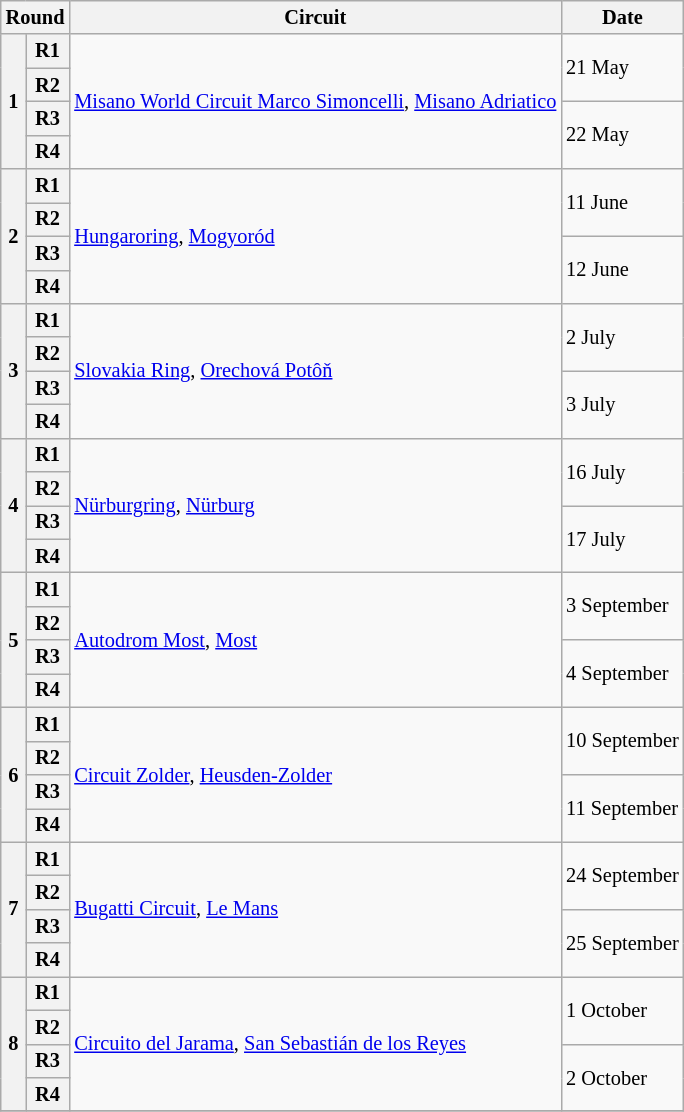<table class="wikitable" style="font-size: 85%">
<tr>
<th colspan=2>Round</th>
<th>Circuit</th>
<th>Date</th>
</tr>
<tr>
<th rowspan=4>1</th>
<th>R1</th>
<td rowspan=4> <a href='#'>Misano World Circuit Marco Simoncelli</a>, <a href='#'>Misano Adriatico</a></td>
<td rowspan=2>21 May</td>
</tr>
<tr>
<th>R2</th>
</tr>
<tr>
<th>R3</th>
<td rowspan=2>22 May</td>
</tr>
<tr>
<th>R4</th>
</tr>
<tr>
<th rowspan=4>2</th>
<th>R1</th>
<td rowspan=4> <a href='#'>Hungaroring</a>, <a href='#'>Mogyoród</a></td>
<td rowspan=2>11 June</td>
</tr>
<tr>
<th>R2</th>
</tr>
<tr>
<th>R3</th>
<td rowspan=2>12 June</td>
</tr>
<tr>
<th>R4</th>
</tr>
<tr>
<th rowspan=4>3</th>
<th>R1</th>
<td rowspan=4> <a href='#'>Slovakia Ring</a>, <a href='#'>Orechová Potôň</a></td>
<td rowspan=2>2 July</td>
</tr>
<tr>
<th>R2</th>
</tr>
<tr>
<th>R3</th>
<td rowspan=2>3 July</td>
</tr>
<tr>
<th>R4</th>
</tr>
<tr>
<th rowspan=4>4</th>
<th>R1</th>
<td rowspan=4> <a href='#'>Nürburgring</a>, <a href='#'>Nürburg</a></td>
<td rowspan=2>16 July</td>
</tr>
<tr>
<th>R2</th>
</tr>
<tr>
<th>R3</th>
<td rowspan=2>17 July</td>
</tr>
<tr>
<th>R4</th>
</tr>
<tr>
<th rowspan=4>5</th>
<th>R1</th>
<td rowspan=4> <a href='#'>Autodrom Most</a>, <a href='#'>Most</a></td>
<td rowspan=2>3 September</td>
</tr>
<tr>
<th>R2</th>
</tr>
<tr>
<th>R3</th>
<td rowspan=2>4 September</td>
</tr>
<tr>
<th>R4</th>
</tr>
<tr>
<th rowspan=4>6</th>
<th>R1</th>
<td rowspan=4> <a href='#'>Circuit Zolder</a>, <a href='#'>Heusden-Zolder</a></td>
<td rowspan=2>10 September</td>
</tr>
<tr>
<th>R2</th>
</tr>
<tr>
<th>R3</th>
<td rowspan=2>11 September</td>
</tr>
<tr>
<th>R4</th>
</tr>
<tr>
<th rowspan=4>7</th>
<th>R1</th>
<td rowspan=4> <a href='#'>Bugatti Circuit</a>, <a href='#'>Le Mans</a></td>
<td rowspan=2>24 September</td>
</tr>
<tr>
<th>R2</th>
</tr>
<tr>
<th>R3</th>
<td rowspan=2>25 September</td>
</tr>
<tr>
<th>R4</th>
</tr>
<tr>
<th rowspan=4>8</th>
<th>R1</th>
<td rowspan=4> <a href='#'>Circuito del Jarama</a>, <a href='#'>San Sebastián de los Reyes</a></td>
<td rowspan=2>1 October</td>
</tr>
<tr>
<th>R2</th>
</tr>
<tr>
<th>R3</th>
<td rowspan=2>2 October</td>
</tr>
<tr>
<th>R4</th>
</tr>
<tr>
</tr>
</table>
